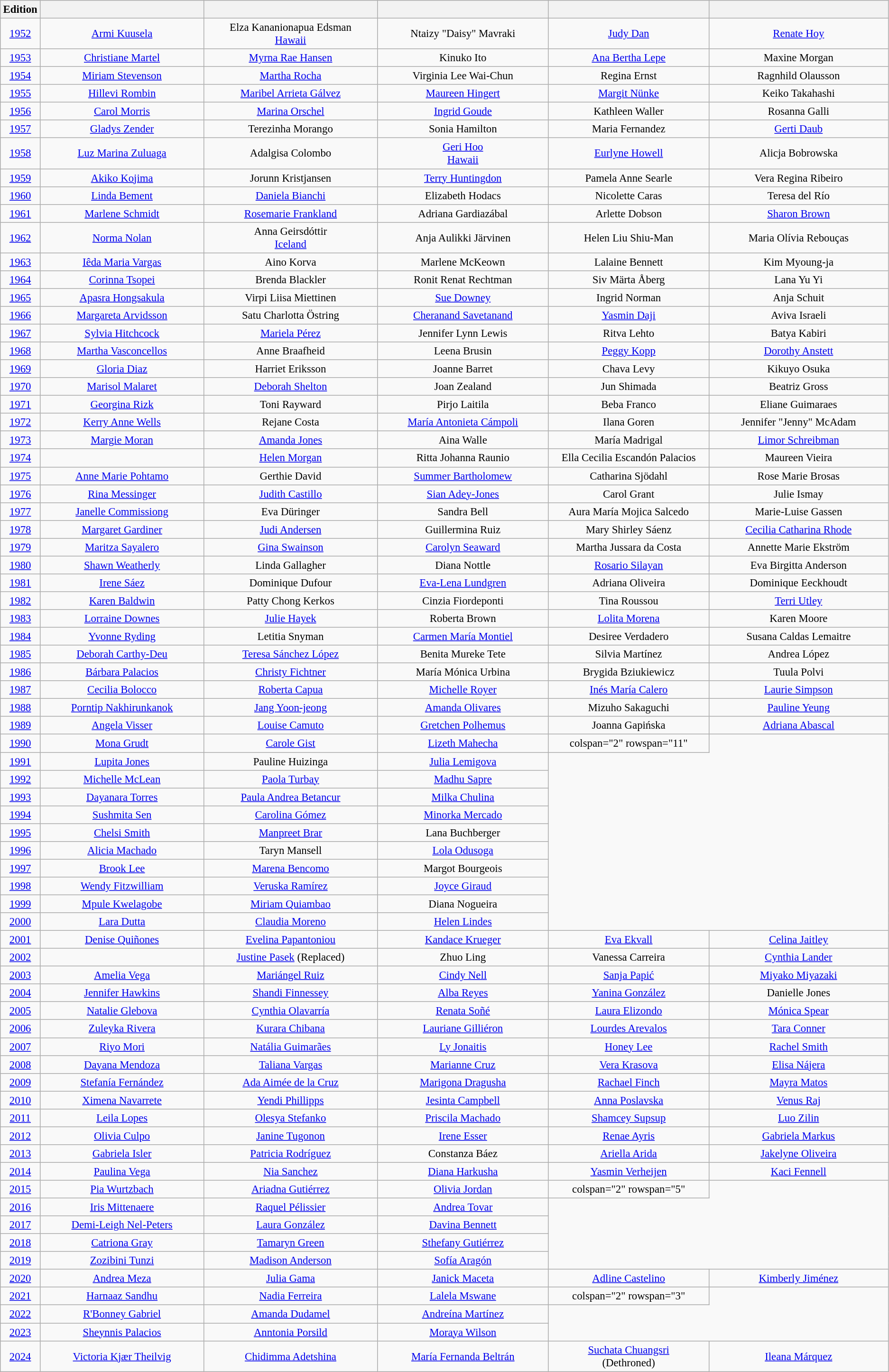<table class="wikitable" style="font-size: 95%; text-align:center;">
<tr>
<th width="50">Edition</th>
<th width="450"><br></th>
<th width="500"><br></th>
<th width="500"><br></th>
<th width="450"><br></th>
<th width="550"><br></th>
</tr>
<tr style="text-align:center;">
<td><a href='#'>1952</a></td>
<td><a href='#'>Armi Kuusela</a><br></td>
<td>Elza Kananionapua Edsman<br> <a href='#'>Hawaii</a></td>
<td>Ntaizy "Daisy" Mavraki<br></td>
<td><a href='#'>Judy Dan</a><br></td>
<td><a href='#'>Renate Hoy</a><br></td>
</tr>
<tr style="text-align:center;">
<td><a href='#'>1953</a></td>
<td><a href='#'>Christiane Martel</a><br></td>
<td><a href='#'>Myrna Rae Hansen</a><br></td>
<td>Kinuko Ito<br></td>
<td><a href='#'>Ana Bertha Lepe</a><br></td>
<td>Maxine Morgan<br></td>
</tr>
<tr style="text-align:center;">
<td><a href='#'>1954</a></td>
<td><a href='#'>Miriam Stevenson</a><br></td>
<td><a href='#'>Martha Rocha</a><br></td>
<td>Virginia Lee Wai-Chun<br></td>
<td>Regina Ernst<br></td>
<td>Ragnhild Olausson<br></td>
</tr>
<tr style="text-align:center;">
<td><a href='#'>1955</a></td>
<td><a href='#'>Hillevi Rombin</a><br></td>
<td><a href='#'>Maribel Arrieta Gálvez</a><br></td>
<td><a href='#'>Maureen Hingert</a><br></td>
<td><a href='#'>Margit Nünke</a><br></td>
<td>Keiko Takahashi <br></td>
</tr>
<tr style="text-align:center;">
<td><a href='#'>1956</a></td>
<td><a href='#'>Carol Morris</a><br></td>
<td><a href='#'>Marina Orschel</a><br></td>
<td><a href='#'>Ingrid Goude</a><br></td>
<td>Kathleen Waller<br></td>
<td>Rosanna Galli<br></td>
</tr>
<tr style="text-align:center;">
<td><a href='#'>1957</a></td>
<td><a href='#'>Gladys Zender</a><br></td>
<td>Terezinha Morango<br></td>
<td>Sonia Hamilton<br></td>
<td>Maria Fernandez<br></td>
<td><a href='#'>Gerti Daub</a><br></td>
</tr>
<tr style="text-align:center;">
<td><a href='#'>1958</a></td>
<td><a href='#'>Luz Marina Zuluaga</a><br></td>
<td>Adalgisa Colombo<br></td>
<td><a href='#'>Geri Hoo</a><br> <a href='#'>Hawaii</a></td>
<td><a href='#'>Eurlyne Howell</a><br></td>
<td>Alicja Bobrowska<br></td>
</tr>
<tr style="text-align:center;">
<td><a href='#'>1959</a></td>
<td><a href='#'>Akiko Kojima</a><br></td>
<td>Jorunn Kristjansen<br></td>
<td><a href='#'>Terry Huntingdon</a><br></td>
<td>Pamela Anne Searle<br></td>
<td>Vera Regina Ribeiro<br></td>
</tr>
<tr style="text-align:center;">
<td><a href='#'>1960</a></td>
<td><a href='#'>Linda Bement</a><br></td>
<td><a href='#'>Daniela Bianchi</a><br></td>
<td>Elizabeth Hodacs<br></td>
<td>Nicolette Caras<br></td>
<td>Teresa del Río<br></td>
</tr>
<tr style="text-align:center;">
<td><a href='#'>1961</a></td>
<td><a href='#'>Marlene Schmidt</a><br></td>
<td><a href='#'>Rosemarie Frankland</a><br></td>
<td>Adriana Gardiazábal<br></td>
<td>Arlette Dobson<br></td>
<td><a href='#'>Sharon Brown</a><br></td>
</tr>
<tr style="text-align:center;">
<td><a href='#'>1962</a></td>
<td><a href='#'>Norma Nolan</a><br></td>
<td>Anna Geirsdóttir<br> <a href='#'>Iceland</a></td>
<td>Anja Aulikki Järvinen<br></td>
<td>Helen Liu Shiu-Man<br></td>
<td>Maria Olívia Rebouças<br></td>
</tr>
<tr style="text-align:center;">
<td><a href='#'>1963</a></td>
<td><a href='#'>Iêda Maria Vargas</a><br></td>
<td>Aino Korva<br></td>
<td>Marlene McKeown<br></td>
<td>Lalaine Bennett<br></td>
<td>Kim Myoung-ja<br></td>
</tr>
<tr style="text-align:center;">
<td><a href='#'>1964</a></td>
<td><a href='#'>Corinna Tsopei</a><br></td>
<td>Brenda Blackler<br></td>
<td>Ronit Renat Rechtman<br></td>
<td>Siv Märta Åberg<br></td>
<td>Lana Yu Yi<br></td>
</tr>
<tr style="text-align:center;">
<td><a href='#'>1965</a></td>
<td><a href='#'>Apasra Hongsakula</a><br></td>
<td>Virpi Liisa Miettinen<br></td>
<td><a href='#'>Sue Downey</a><br></td>
<td>Ingrid Norman<br></td>
<td>Anja Schuit<br></td>
</tr>
<tr style="text-align:center;">
<td><a href='#'>1966</a></td>
<td><a href='#'>Margareta Arvidsson</a><br></td>
<td>Satu Charlotta Östring<br></td>
<td><a href='#'>Cheranand Savetanand</a><br></td>
<td><a href='#'>Yasmin Daji</a><br></td>
<td>Aviva Israeli<br></td>
</tr>
<tr style="text-align:center;">
<td><a href='#'>1967</a></td>
<td><a href='#'>Sylvia Hitchcock</a><br></td>
<td><a href='#'>Mariela Pérez</a><br></td>
<td>Jennifer Lynn Lewis<br></td>
<td>Ritva Lehto<br></td>
<td>Batya Kabiri<br></td>
</tr>
<tr style="text-align:center;">
<td><a href='#'>1968</a></td>
<td><a href='#'>Martha Vasconcellos</a><br></td>
<td>Anne Braafheid<br></td>
<td>Leena Brusin<br></td>
<td><a href='#'>Peggy Kopp</a><br></td>
<td><a href='#'>Dorothy Anstett</a><br></td>
</tr>
<tr style="text-align:center;">
<td><a href='#'>1969</a></td>
<td><a href='#'>Gloria Diaz</a><br></td>
<td>Harriet Eriksson <br> </td>
<td>Joanne Barret<br></td>
<td>Chava Levy<br></td>
<td>Kikuyo Osuka<br></td>
</tr>
<tr style="text-align:center;">
<td><a href='#'>1970</a></td>
<td><a href='#'>Marisol Malaret</a><br></td>
<td><a href='#'>Deborah Shelton</a><br></td>
<td>Joan Zealand<br></td>
<td>Jun Shimada<br></td>
<td>Beatriz Gross<br></td>
</tr>
<tr style="text-align:center;">
<td><a href='#'>1971</a></td>
<td><a href='#'>Georgina Rizk</a><br></td>
<td>Toni Rayward<br></td>
<td>Pirjo Laitila<br></td>
<td>Beba Franco<br></td>
<td>Eliane Guimaraes<br></td>
</tr>
<tr style="text-align:center;">
<td><a href='#'>1972</a></td>
<td><a href='#'>Kerry Anne Wells</a><br></td>
<td>Rejane Costa<br></td>
<td><a href='#'>María Antonieta Cámpoli</a><br></td>
<td>Ilana Goren<br></td>
<td>Jennifer "Jenny" McAdam<br></td>
</tr>
<tr style="text-align:center;">
<td><a href='#'>1973</a></td>
<td><a href='#'>Margie Moran</a><br></td>
<td><a href='#'>Amanda Jones</a><br></td>
<td>Aina Walle<br></td>
<td>María Madrigal<br></td>
<td><a href='#'>Limor Schreibman</a><br></td>
</tr>
<tr style="text-align:center;">
<td><a href='#'>1974</a></td>
<td></td>
<td><a href='#'>Helen Morgan</a><br></td>
<td>Ritta Johanna Raunio<br></td>
<td>Ella Cecilia Escandón Palacios<br></td>
<td>Maureen Vieira<br></td>
</tr>
<tr style="text-align:center;">
<td><a href='#'>1975</a></td>
<td><a href='#'>Anne Marie Pohtamo</a><br></td>
<td>Gerthie David<br></td>
<td><a href='#'>Summer Bartholomew</a><br></td>
<td>Catharina Sjödahl<br></td>
<td>Rose Marie Brosas<br></td>
</tr>
<tr style="text-align:center;">
<td><a href='#'>1976</a></td>
<td><a href='#'>Rina Messinger</a><br></td>
<td><a href='#'>Judith Castillo</a><br></td>
<td><a href='#'>Sian Adey-Jones</a><br></td>
<td>Carol Grant<br></td>
<td>Julie Ismay<br></td>
</tr>
<tr style="text-align:center;">
<td><a href='#'>1977</a></td>
<td><a href='#'>Janelle Commissiong</a><br></td>
<td>Eva Düringer<br></td>
<td>Sandra Bell<br></td>
<td>Aura María Mojica Salcedo<br></td>
<td>Marie-Luise Gassen<br></td>
</tr>
<tr style="text-align:center;">
<td><a href='#'>1978</a></td>
<td><a href='#'>Margaret Gardiner</a><br></td>
<td><a href='#'>Judi Andersen</a><br></td>
<td>Guillermina Ruiz<br></td>
<td>Mary Shirley Sáenz<br></td>
<td><a href='#'>Cecilia Catharina Rhode</a><br></td>
</tr>
<tr style="text-align:center;">
<td><a href='#'>1979</a></td>
<td><a href='#'>Maritza Sayalero</a><br></td>
<td><a href='#'>Gina Swainson</a><br></td>
<td><a href='#'>Carolyn Seaward</a><br></td>
<td>Martha Jussara da Costa<br></td>
<td>Annette Marie Ekström<br></td>
</tr>
<tr style="text-align:center;">
<td><a href='#'>1980</a></td>
<td><a href='#'>Shawn Weatherly</a><br></td>
<td>Linda Gallagher<br></td>
<td>Diana Nottle<br></td>
<td><a href='#'>Rosario Silayan</a><br></td>
<td>Eva Birgitta Anderson<br></td>
</tr>
<tr style="text-align:center;">
<td><a href='#'>1981</a></td>
<td><a href='#'>Irene Sáez</a><br></td>
<td>Dominique Dufour<br></td>
<td><a href='#'>Eva-Lena Lundgren</a><br></td>
<td>Adriana Oliveira<br></td>
<td>Dominique Eeckhoudt<br></td>
</tr>
<tr style="text-align:center;">
<td><a href='#'>1982</a></td>
<td><a href='#'>Karen Baldwin</a><br></td>
<td>Patty Chong Kerkos<br></td>
<td>Cinzia Fiordeponti<br></td>
<td>Tina Roussou<br></td>
<td><a href='#'>Terri Utley</a><br></td>
</tr>
<tr style="text-align:center;">
<td><a href='#'>1983</a></td>
<td><a href='#'>Lorraine Downes</a><br></td>
<td><a href='#'>Julie Hayek</a><br></td>
<td>Roberta Brown<br></td>
<td><a href='#'>Lolita Morena</a><br></td>
<td>Karen Moore<br></td>
</tr>
<tr style="text-align:center;">
<td><a href='#'>1984</a></td>
<td><a href='#'>Yvonne Ryding</a><br></td>
<td>Letitia Snyman<br></td>
<td><a href='#'>Carmen María Montiel</a><br></td>
<td>Desiree Verdadero<br></td>
<td>Susana Caldas Lemaitre<br></td>
</tr>
<tr style="text-align:center;">
<td><a href='#'>1985</a></td>
<td><a href='#'>Deborah Carthy-Deu</a><br></td>
<td><a href='#'>Teresa Sánchez López</a><br></td>
<td>Benita Mureke Tete<br></td>
<td>Silvia Martínez<br></td>
<td>Andrea López<br></td>
</tr>
<tr style="text-align:center;">
<td><a href='#'>1986</a></td>
<td><a href='#'>Bárbara Palacios</a><br></td>
<td><a href='#'>Christy Fichtner</a><br></td>
<td>María Mónica Urbina<br></td>
<td>Brygida Bziukiewicz<br></td>
<td>Tuula Polvi<br></td>
</tr>
<tr style="text-align:center;">
<td><a href='#'>1987</a></td>
<td><a href='#'>Cecilia Bolocco</a><br></td>
<td><a href='#'>Roberta Capua</a><br></td>
<td><a href='#'>Michelle Royer</a><br></td>
<td><a href='#'>Inés María Calero</a><br></td>
<td><a href='#'>Laurie Simpson</a><br></td>
</tr>
<tr style="text-align:center;">
<td><a href='#'>1988</a></td>
<td><a href='#'>Porntip Nakhirunkanok</a><br></td>
<td><a href='#'>Jang Yoon-jeong</a><br></td>
<td><a href='#'>Amanda Olivares</a><br></td>
<td>Mizuho Sakaguchi<br></td>
<td><a href='#'>Pauline Yeung</a><br></td>
</tr>
<tr style="text-align:center;">
<td><a href='#'>1989</a></td>
<td><a href='#'>Angela Visser</a><br></td>
<td><a href='#'>Louise Camuto</a><br></td>
<td><a href='#'>Gretchen Polhemus</a><br></td>
<td>Joanna Gapińska<br></td>
<td><a href='#'>Adriana Abascal</a><br></td>
</tr>
<tr style="text-align:center;">
<td><a href='#'>1990</a></td>
<td><a href='#'>Mona Grudt</a><br></td>
<td><a href='#'>Carole Gist</a><br></td>
<td><a href='#'>Lizeth Mahecha</a><br></td>
<td>colspan="2" rowspan="11" </td>
</tr>
<tr style="text-align:center;">
<td><a href='#'>1991</a></td>
<td><a href='#'>Lupita Jones</a><br></td>
<td>Pauline Huizinga<br></td>
<td><a href='#'>Julia Lemigova</a><br></td>
</tr>
<tr style="text-align:center;">
<td><a href='#'>1992</a></td>
<td><a href='#'>Michelle McLean</a><br></td>
<td><a href='#'>Paola Turbay</a><br></td>
<td><a href='#'>Madhu Sapre</a><br></td>
</tr>
<tr style="text-align:center;">
<td><a href='#'>1993</a></td>
<td><a href='#'>Dayanara Torres</a><br></td>
<td><a href='#'>Paula Andrea Betancur</a><br></td>
<td><a href='#'>Milka Chulina</a><br></td>
</tr>
<tr style="text-align:center;">
<td><a href='#'>1994</a></td>
<td><a href='#'>Sushmita Sen</a><br></td>
<td><a href='#'>Carolina Gómez</a><br></td>
<td><a href='#'>Minorka Mercado</a><br></td>
</tr>
<tr style="text-align:center;">
<td><a href='#'>1995</a></td>
<td><a href='#'>Chelsi Smith</a><br></td>
<td><a href='#'>Manpreet Brar</a><br></td>
<td>Lana Buchberger<br></td>
</tr>
<tr style="text-align:center;">
<td><a href='#'>1996</a></td>
<td><a href='#'>Alicia Machado</a><br></td>
<td>Taryn Mansell<br></td>
<td><a href='#'>Lola Odusoga</a><br></td>
</tr>
<tr style="text-align:center;">
<td><a href='#'>1997</a></td>
<td><a href='#'>Brook Lee</a><br></td>
<td><a href='#'>Marena Bencomo</a><br></td>
<td>Margot Bourgeois<br></td>
</tr>
<tr style="text-align:center;">
<td><a href='#'>1998</a></td>
<td><a href='#'>Wendy Fitzwilliam</a><br></td>
<td><a href='#'>Veruska Ramírez</a><br></td>
<td><a href='#'>Joyce Giraud</a><br></td>
</tr>
<tr style="text-align:center;">
<td><a href='#'>1999</a></td>
<td><a href='#'>Mpule Kwelagobe</a><br></td>
<td><a href='#'>Miriam Quiambao</a><br></td>
<td>Diana Nogueira<br></td>
</tr>
<tr style="text-align:center;">
<td><a href='#'>2000</a></td>
<td><a href='#'>Lara Dutta</a><br></td>
<td><a href='#'>Claudia Moreno</a><br></td>
<td><a href='#'>Helen Lindes</a><br></td>
</tr>
<tr style="text-align:center;">
<td><a href='#'>2001</a></td>
<td><a href='#'>Denise Quiñones</a><br></td>
<td><a href='#'>Evelina Papantoniou</a><br></td>
<td><a href='#'>Kandace Krueger</a><br></td>
<td><a href='#'>Eva Ekvall</a><br></td>
<td><a href='#'>Celina Jaitley</a><br></td>
</tr>
<tr style="text-align:center;">
<td><a href='#'>2002</a></td>
<td></td>
<td><a href='#'>Justine Pasek</a> (Replaced)<br></td>
<td>Zhuo Ling<br></td>
<td>Vanessa Carreira<br></td>
<td><a href='#'>Cynthia Lander</a><br></td>
</tr>
<tr style="text-align:center;">
<td><a href='#'>2003</a></td>
<td><a href='#'>Amelia Vega</a><br></td>
<td><a href='#'>Mariángel Ruiz</a><br></td>
<td><a href='#'>Cindy Nell</a><br></td>
<td><a href='#'>Sanja Papić</a><br></td>
<td><a href='#'>Miyako Miyazaki</a><br></td>
</tr>
<tr style="text-align:center;">
<td><a href='#'>2004</a></td>
<td><a href='#'>Jennifer Hawkins</a><br></td>
<td><a href='#'>Shandi Finnessey</a><br></td>
<td><a href='#'>Alba Reyes</a><br></td>
<td><a href='#'>Yanina González</a><br></td>
<td>Danielle Jones<br></td>
</tr>
<tr style="text-align:center;">
<td><a href='#'>2005</a></td>
<td><a href='#'>Natalie Glebova</a><br></td>
<td><a href='#'>Cynthia Olavarría</a><br></td>
<td><a href='#'>Renata Soñé</a><br></td>
<td><a href='#'>Laura Elizondo</a><br></td>
<td><a href='#'>Mónica Spear</a><br></td>
</tr>
<tr style="text-align:center;">
<td><a href='#'>2006</a></td>
<td><a href='#'>Zuleyka Rivera</a><br></td>
<td><a href='#'>Kurara Chibana</a><br></td>
<td><a href='#'>Lauriane Gilliéron</a><br></td>
<td><a href='#'>Lourdes Arevalos</a><br></td>
<td><a href='#'>Tara Conner</a><br></td>
</tr>
<tr style="text-align:center;">
<td><a href='#'>2007</a></td>
<td><a href='#'>Riyo Mori</a><br></td>
<td><a href='#'>Natália Guimarães</a><br></td>
<td><a href='#'>Ly Jonaitis</a><br></td>
<td><a href='#'>Honey Lee</a><br></td>
<td><a href='#'>Rachel Smith</a><br></td>
</tr>
<tr style="text-align:center;">
<td><a href='#'>2008</a></td>
<td><a href='#'>Dayana Mendoza</a><br></td>
<td><a href='#'>Taliana Vargas</a><br></td>
<td><a href='#'>Marianne Cruz</a><br></td>
<td><a href='#'>Vera Krasova</a><br></td>
<td><a href='#'>Elisa Nájera</a><br></td>
</tr>
<tr style="text-align:center;">
<td><a href='#'>2009</a></td>
<td><a href='#'>Stefanía Fernández</a><br></td>
<td><a href='#'>Ada Aimée de la Cruz</a><br></td>
<td><a href='#'>Marigona Dragusha</a><br></td>
<td><a href='#'>Rachael Finch</a><br></td>
<td><a href='#'>Mayra Matos</a><br></td>
</tr>
<tr style="text-align:center;">
<td><a href='#'>2010</a></td>
<td><a href='#'>Ximena Navarrete</a><br></td>
<td><a href='#'>Yendi Phillipps</a><br></td>
<td><a href='#'>Jesinta Campbell</a><br></td>
<td><a href='#'>Anna Poslavska</a><br></td>
<td><a href='#'>Venus Raj</a><br></td>
</tr>
<tr style="text-align:center;">
<td><a href='#'>2011</a></td>
<td><a href='#'>Leila Lopes</a><br></td>
<td><a href='#'>Olesya Stefanko</a><br></td>
<td><a href='#'>Priscila Machado</a><br></td>
<td><a href='#'>Shamcey Supsup</a><br></td>
<td><a href='#'>Luo Zilin</a><br></td>
</tr>
<tr style="text-align:center;">
<td><a href='#'>2012</a></td>
<td><a href='#'>Olivia Culpo</a><br></td>
<td><a href='#'>Janine Tugonon</a><br></td>
<td><a href='#'>Irene Esser</a><br></td>
<td><a href='#'>Renae Ayris</a><br></td>
<td><a href='#'>Gabriela Markus</a><br></td>
</tr>
<tr style="text-align:center;">
<td><a href='#'>2013</a></td>
<td><a href='#'>Gabriela Isler</a><br></td>
<td><a href='#'>Patricia Rodríguez</a><br></td>
<td>Constanza Báez<br></td>
<td><a href='#'>Ariella Arida</a><br></td>
<td><a href='#'>Jakelyne Oliveira</a><br></td>
</tr>
<tr style="text-align:center;">
<td><a href='#'>2014</a></td>
<td><a href='#'>Paulina Vega</a><br></td>
<td><a href='#'>Nia Sanchez</a><br></td>
<td><a href='#'>Diana Harkusha</a><br></td>
<td><a href='#'>Yasmin Verheijen</a><br></td>
<td><a href='#'>Kaci Fennell</a><br></td>
</tr>
<tr style="text-align:center;">
<td><a href='#'>2015</a></td>
<td><a href='#'>Pia Wurtzbach</a><br></td>
<td><a href='#'>Ariadna Gutiérrez</a><br></td>
<td><a href='#'>Olivia Jordan</a><br></td>
<td>colspan="2" rowspan="5" </td>
</tr>
<tr style="text-align:center;">
<td><a href='#'>2016</a></td>
<td><a href='#'>Iris Mittenaere</a><br></td>
<td><a href='#'>Raquel Pélissier</a><br></td>
<td><a href='#'>Andrea Tovar</a><br></td>
</tr>
<tr style="text-align:center;">
<td><a href='#'>2017</a></td>
<td><a href='#'>Demi-Leigh Nel-Peters</a><br></td>
<td><a href='#'>Laura González</a><br></td>
<td><a href='#'>Davina Bennett</a><br></td>
</tr>
<tr style="text-align:center;">
<td><a href='#'>2018</a></td>
<td><a href='#'>Catriona Gray</a><br></td>
<td><a href='#'>Tamaryn Green</a><br></td>
<td><a href='#'>Sthefany Gutiérrez</a><br></td>
</tr>
<tr style="text-align:center;">
<td><a href='#'>2019</a></td>
<td><a href='#'>Zozibini Tunzi</a><br></td>
<td><a href='#'>Madison Anderson</a><br></td>
<td><a href='#'>Sofía Aragón</a><br></td>
</tr>
<tr style="text-align:center;">
<td><a href='#'>2020</a></td>
<td><a href='#'>Andrea Meza</a><br></td>
<td><a href='#'>Julia Gama</a><br></td>
<td><a href='#'>Janick Maceta</a><br></td>
<td><a href='#'>Adline Castelino</a><br></td>
<td><a href='#'>Kimberly Jiménez</a><br></td>
</tr>
<tr style="text-align:center;">
<td><a href='#'>2021</a></td>
<td><a href='#'>Harnaaz Sandhu</a><br></td>
<td><a href='#'>Nadia Ferreira</a><br></td>
<td><a href='#'>Lalela Mswane</a><br></td>
<td>colspan="2" rowspan="3" </td>
</tr>
<tr style="text-align:center;">
<td><a href='#'>2022</a></td>
<td><a href='#'>R'Bonney Gabriel</a><br></td>
<td><a href='#'>Amanda Dudamel</a><br></td>
<td><a href='#'>Andreína Martínez</a><br></td>
</tr>
<tr style="text-align:center;">
<td><a href='#'>2023</a></td>
<td><a href='#'>Sheynnis Palacios</a><br></td>
<td><a href='#'>Anntonia Porsild</a><br></td>
<td><a href='#'>Moraya Wilson</a><br></td>
</tr>
<tr>
<td><a href='#'>2024</a></td>
<td><a href='#'>Victoria Kjær Theilvig</a><br></td>
<td><a href='#'>Chidimma Adetshina</a><br></td>
<td><a href='#'>María Fernanda Beltrán</a><br></td>
<td><a href='#'>Suchata Chuangsri</a><br>(Dethroned)<br></td>
<td><a href='#'>Ileana Márquez</a><br></td>
</tr>
</table>
